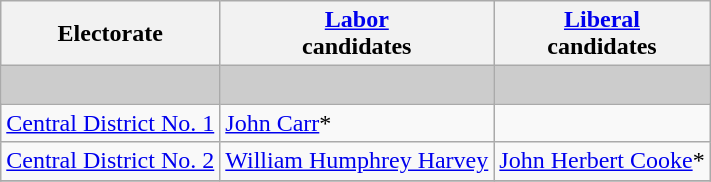<table class="wikitable">
<tr>
<th>Electorate</th>
<th><a href='#'>Labor</a><br> candidates</th>
<th><a href='#'>Liberal</a><br> candidates</th>
</tr>
<tr bgcolor="#cccccc">
<td></td>
<td></td>
<td> </td>
</tr>
<tr>
<td><a href='#'>Central District No. 1</a></td>
<td><a href='#'>John Carr</a>*</td>
<td></td>
</tr>
<tr>
<td><a href='#'>Central District No. 2</a></td>
<td><a href='#'>William Humphrey Harvey</a></td>
<td><a href='#'>John Herbert Cooke</a>*</td>
</tr>
<tr>
</tr>
</table>
